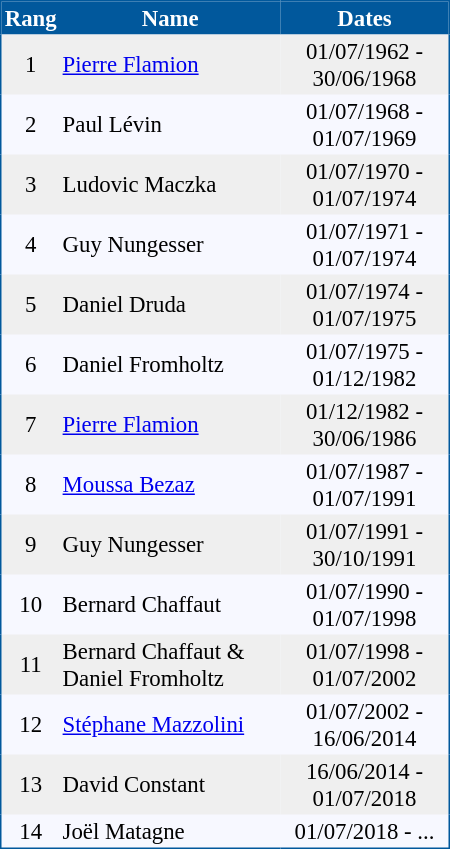<table border="0" cellpadding="4" align=center width=80%>
<tr valign="top">
<td><br><table cellpadding="2" style="font-size:95%; background-color:#f7f8ff; text-align:center; border:solid 1px #01589C; border-collapse:collapse; margin-bottom:12px;" cellspacing="1" border="0" align=center width=30%>
<tr style="color:#FFFFFF; background:#01589C;">
<th>Rang</th>
<th>Name</th>
<th>Dates</th>
</tr>
<tr bgcolor="#efefef">
<td>1</td>
<td align="left"> <a href='#'>Pierre Flamion</a></td>
<td>01/07/1962 - 30/06/1968</td>
</tr>
<tr>
<td>2</td>
<td align="left"> Paul Lévin</td>
<td>01/07/1968 - 01/07/1969</td>
</tr>
<tr bgcolor="#efefef">
<td>3</td>
<td align="left"> Ludovic Maczka</td>
<td>01/07/1970 - 01/07/1974</td>
</tr>
<tr>
<td>4</td>
<td align="left"> Guy Nungesser</td>
<td>01/07/1971 - 01/07/1974</td>
</tr>
<tr bgcolor="#efefef">
<td>5</td>
<td align="left"> Daniel Druda</td>
<td>01/07/1974 - 01/07/1975</td>
</tr>
<tr>
<td>6</td>
<td align="left"> Daniel Fromholtz</td>
<td>01/07/1975 - 01/12/1982</td>
</tr>
<tr bgcolor="#efefef">
<td>7</td>
<td align="left"> <a href='#'>Pierre Flamion</a></td>
<td>01/12/1982 - 30/06/1986</td>
</tr>
<tr>
<td>8</td>
<td align="left"> <a href='#'>Moussa Bezaz</a></td>
<td>01/07/1987 - 01/07/1991</td>
</tr>
<tr bgcolor="#efefef">
<td>9</td>
<td align="left"> Guy Nungesser</td>
<td>01/07/1991 - 30/10/1991</td>
</tr>
<tr>
<td>10</td>
<td align="left"> Bernard Chaffaut</td>
<td>01/07/1990 - 01/07/1998</td>
</tr>
<tr bgcolor="#efefef">
<td>11</td>
<td align="left"> Bernard Chaffaut & Daniel Fromholtz</td>
<td>01/07/1998 - 01/07/2002</td>
</tr>
<tr>
<td>12</td>
<td align="left"> <a href='#'>Stéphane Mazzolini</a></td>
<td>01/07/2002 - 16/06/2014</td>
</tr>
<tr bgcolor="#efefef">
<td>13</td>
<td align="left"> David Constant</td>
<td>16/06/2014 - 01/07/2018</td>
</tr>
<tr>
<td>14</td>
<td align="left"> Joël Matagne</td>
<td>01/07/2018 - ...</td>
</tr>
</table>
</td>
</tr>
</table>
